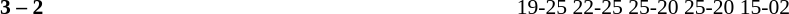<table width=100% cellspacing=1>
<tr>
<th width=20%></th>
<th width=12%></th>
<th width=20%></th>
<th width=33%></th>
<td></td>
</tr>
<tr style=font-size:90%>
<td align=right><strong></strong></td>
<td align=center><strong>3 – 2</strong></td>
<td></td>
<td>19-25 22-25 25-20 25-20 15-02</td>
</tr>
</table>
